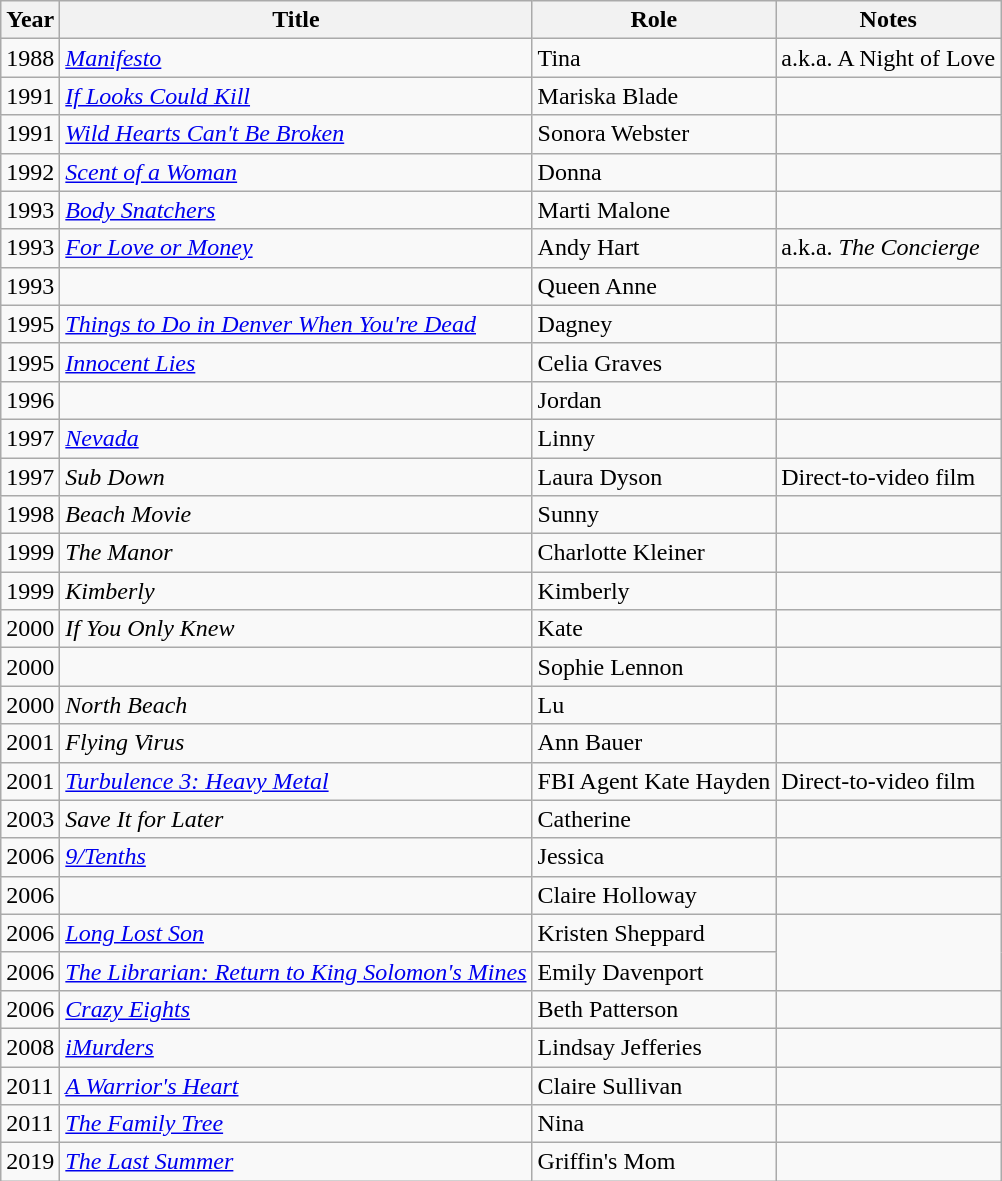<table class="wikitable sortable">
<tr>
<th>Year</th>
<th>Title</th>
<th>Role</th>
<th class="unsortable">Notes</th>
</tr>
<tr>
<td>1988</td>
<td><em><a href='#'>Manifesto</a></em></td>
<td>Tina</td>
<td>a.k.a. A Night of Love</td>
</tr>
<tr>
<td>1991</td>
<td><em><a href='#'>If Looks Could Kill</a></em></td>
<td>Mariska Blade</td>
<td></td>
</tr>
<tr>
<td>1991</td>
<td><em><a href='#'>Wild Hearts Can't Be Broken</a></em></td>
<td>Sonora Webster</td>
<td></td>
</tr>
<tr>
<td>1992</td>
<td><em><a href='#'>Scent of a Woman</a></em></td>
<td>Donna</td>
<td></td>
</tr>
<tr>
<td>1993</td>
<td><em><a href='#'>Body Snatchers</a></em></td>
<td>Marti Malone</td>
<td></td>
</tr>
<tr>
<td>1993</td>
<td><em><a href='#'>For Love or Money</a></em></td>
<td>Andy Hart</td>
<td>a.k.a. <em>The Concierge</em></td>
</tr>
<tr>
<td>1993</td>
<td><em></em></td>
<td>Queen Anne</td>
<td></td>
</tr>
<tr>
<td>1995</td>
<td><em><a href='#'>Things to Do in Denver When You're Dead</a></em></td>
<td>Dagney</td>
<td></td>
</tr>
<tr>
<td>1995</td>
<td><em><a href='#'>Innocent Lies</a></em></td>
<td>Celia Graves</td>
<td></td>
</tr>
<tr>
<td>1996</td>
<td><em></em></td>
<td>Jordan</td>
<td></td>
</tr>
<tr>
<td>1997</td>
<td><em><a href='#'>Nevada</a></em></td>
<td>Linny</td>
<td></td>
</tr>
<tr>
<td>1997</td>
<td><em>Sub Down</em></td>
<td>Laura Dyson</td>
<td>Direct-to-video film</td>
</tr>
<tr>
<td>1998</td>
<td><em>Beach Movie</em></td>
<td>Sunny</td>
<td></td>
</tr>
<tr>
<td>1999</td>
<td><em>The Manor</em></td>
<td>Charlotte Kleiner</td>
<td></td>
</tr>
<tr>
<td>1999</td>
<td><em>Kimberly</em></td>
<td>Kimberly</td>
<td></td>
</tr>
<tr>
<td>2000</td>
<td><em>If You Only Knew</em></td>
<td>Kate</td>
<td></td>
</tr>
<tr>
<td>2000</td>
<td><em></em></td>
<td>Sophie Lennon</td>
<td></td>
</tr>
<tr>
<td>2000</td>
<td><em>North Beach</em></td>
<td>Lu</td>
<td></td>
</tr>
<tr>
<td>2001</td>
<td><em>Flying Virus</em></td>
<td>Ann Bauer</td>
<td></td>
</tr>
<tr>
<td>2001</td>
<td><em><a href='#'>Turbulence 3: Heavy Metal</a></em></td>
<td>FBI Agent Kate Hayden</td>
<td>Direct-to-video film</td>
</tr>
<tr>
<td>2003</td>
<td><em>Save It for Later</em></td>
<td>Catherine</td>
<td></td>
</tr>
<tr>
<td>2006</td>
<td><em><a href='#'>9/Tenths</a></em></td>
<td>Jessica</td>
<td></td>
</tr>
<tr>
<td>2006</td>
<td><em></em></td>
<td>Claire Holloway</td>
<td></td>
</tr>
<tr>
<td>2006</td>
<td><em><a href='#'>Long Lost Son</a></em></td>
<td>Kristen Sheppard</td>
</tr>
<tr>
<td>2006</td>
<td><em><a href='#'>The Librarian: Return to King Solomon's Mines</a></em></td>
<td>Emily Davenport</td>
</tr>
<tr>
<td>2006</td>
<td><em><a href='#'>Crazy Eights</a></em></td>
<td>Beth Patterson</td>
<td></td>
</tr>
<tr>
<td>2008</td>
<td><em><a href='#'>iMurders</a></em></td>
<td>Lindsay Jefferies</td>
<td></td>
</tr>
<tr>
<td>2011</td>
<td><em><a href='#'>A Warrior's Heart</a></em></td>
<td>Claire Sullivan</td>
<td></td>
</tr>
<tr>
<td>2011</td>
<td><em><a href='#'>The Family Tree</a></em></td>
<td>Nina</td>
<td></td>
</tr>
<tr>
<td>2019</td>
<td><em><a href='#'>The Last Summer</a></em></td>
<td>Griffin's Mom</td>
<td></td>
</tr>
</table>
